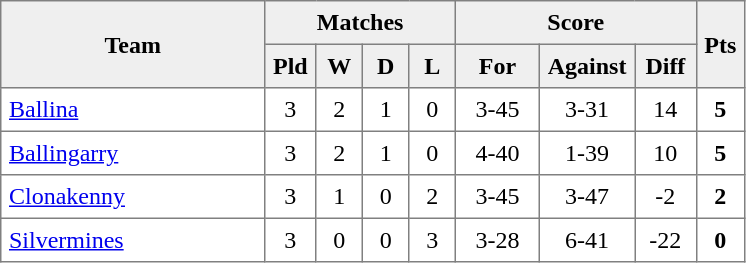<table style=border-collapse:collapse border=1 cellspacing=0 cellpadding=5>
<tr align=center bgcolor=#efefef>
<th rowspan=2 width=165>Team</th>
<th colspan=4>Matches</th>
<th colspan=3>Score</th>
<th rowspan=2width=20>Pts</th>
</tr>
<tr align=center bgcolor=#efefef>
<th width=20>Pld</th>
<th width=20>W</th>
<th width=20>D</th>
<th width=20>L</th>
<th width=45>For</th>
<th width=45>Against</th>
<th width=30>Diff</th>
</tr>
<tr align=center>
<td style="text-align:left;"><a href='#'>Ballina</a></td>
<td>3</td>
<td>2</td>
<td>1</td>
<td>0</td>
<td>3-45</td>
<td>3-31</td>
<td>14</td>
<td><strong>5</strong></td>
</tr>
<tr align=center>
<td style="text-align:left;"><a href='#'>Ballingarry</a></td>
<td>3</td>
<td>2</td>
<td>1</td>
<td>0</td>
<td>4-40</td>
<td>1-39</td>
<td>10</td>
<td><strong>5</strong></td>
</tr>
<tr align=center>
<td style="text-align:left;"><a href='#'>Clonakenny</a></td>
<td>3</td>
<td>1</td>
<td>0</td>
<td>2</td>
<td>3-45</td>
<td>3-47</td>
<td>-2</td>
<td><strong>2</strong></td>
</tr>
<tr align=center>
<td style="text-align:left;"><a href='#'>Silvermines</a></td>
<td>3</td>
<td>0</td>
<td>0</td>
<td>3</td>
<td>3-28</td>
<td>6-41</td>
<td>-22</td>
<td><strong>0</strong></td>
</tr>
</table>
